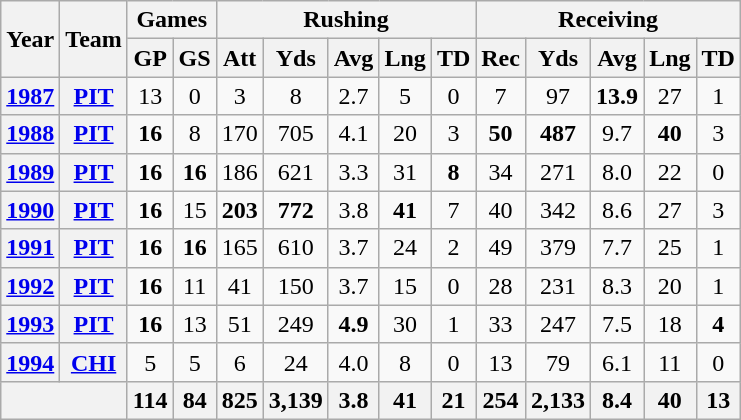<table class="wikitable" style="text-align:center;">
<tr>
<th rowspan="2">Year</th>
<th rowspan="2">Team</th>
<th colspan="2">Games</th>
<th colspan="5">Rushing</th>
<th colspan="5">Receiving</th>
</tr>
<tr>
<th>GP</th>
<th>GS</th>
<th>Att</th>
<th>Yds</th>
<th>Avg</th>
<th>Lng</th>
<th>TD</th>
<th>Rec</th>
<th>Yds</th>
<th>Avg</th>
<th>Lng</th>
<th>TD</th>
</tr>
<tr>
<th><a href='#'>1987</a></th>
<th><a href='#'>PIT</a></th>
<td>13</td>
<td>0</td>
<td>3</td>
<td>8</td>
<td>2.7</td>
<td>5</td>
<td>0</td>
<td>7</td>
<td>97</td>
<td><strong>13.9</strong></td>
<td>27</td>
<td>1</td>
</tr>
<tr>
<th><a href='#'>1988</a></th>
<th><a href='#'>PIT</a></th>
<td><strong>16</strong></td>
<td>8</td>
<td>170</td>
<td>705</td>
<td>4.1</td>
<td>20</td>
<td>3</td>
<td><strong>50</strong></td>
<td><strong>487</strong></td>
<td>9.7</td>
<td><strong>40</strong></td>
<td>3</td>
</tr>
<tr>
<th><a href='#'>1989</a></th>
<th><a href='#'>PIT</a></th>
<td><strong>16</strong></td>
<td><strong>16</strong></td>
<td>186</td>
<td>621</td>
<td>3.3</td>
<td>31</td>
<td><strong>8</strong></td>
<td>34</td>
<td>271</td>
<td>8.0</td>
<td>22</td>
<td>0</td>
</tr>
<tr>
<th><a href='#'>1990</a></th>
<th><a href='#'>PIT</a></th>
<td><strong>16</strong></td>
<td>15</td>
<td><strong>203</strong></td>
<td><strong>772</strong></td>
<td>3.8</td>
<td><strong>41</strong></td>
<td>7</td>
<td>40</td>
<td>342</td>
<td>8.6</td>
<td>27</td>
<td>3</td>
</tr>
<tr>
<th><a href='#'>1991</a></th>
<th><a href='#'>PIT</a></th>
<td><strong>16</strong></td>
<td><strong>16</strong></td>
<td>165</td>
<td>610</td>
<td>3.7</td>
<td>24</td>
<td>2</td>
<td>49</td>
<td>379</td>
<td>7.7</td>
<td>25</td>
<td>1</td>
</tr>
<tr>
<th><a href='#'>1992</a></th>
<th><a href='#'>PIT</a></th>
<td><strong>16</strong></td>
<td>11</td>
<td>41</td>
<td>150</td>
<td>3.7</td>
<td>15</td>
<td>0</td>
<td>28</td>
<td>231</td>
<td>8.3</td>
<td>20</td>
<td>1</td>
</tr>
<tr>
<th><a href='#'>1993</a></th>
<th><a href='#'>PIT</a></th>
<td><strong>16</strong></td>
<td>13</td>
<td>51</td>
<td>249</td>
<td><strong>4.9</strong></td>
<td>30</td>
<td>1</td>
<td>33</td>
<td>247</td>
<td>7.5</td>
<td>18</td>
<td><strong>4</strong></td>
</tr>
<tr>
<th><a href='#'>1994</a></th>
<th><a href='#'>CHI</a></th>
<td>5</td>
<td>5</td>
<td>6</td>
<td>24</td>
<td>4.0</td>
<td>8</td>
<td>0</td>
<td>13</td>
<td>79</td>
<td>6.1</td>
<td>11</td>
<td>0</td>
</tr>
<tr>
<th colspan="2"></th>
<th>114</th>
<th>84</th>
<th>825</th>
<th>3,139</th>
<th>3.8</th>
<th>41</th>
<th>21</th>
<th>254</th>
<th>2,133</th>
<th>8.4</th>
<th>40</th>
<th>13</th>
</tr>
</table>
